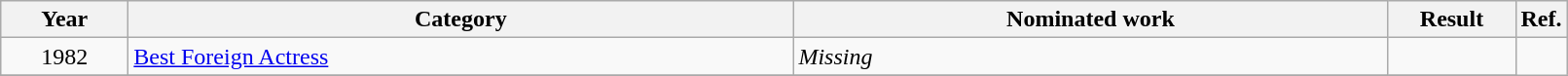<table class=wikitable>
<tr>
<th scope="col" style="width:5em;">Year</th>
<th scope="col" style="width:28em;">Category</th>
<th scope="col" style="width:25em;">Nominated work</th>
<th scope="col" style="width:5em;">Result</th>
<th>Ref.</th>
</tr>
<tr>
<td style="text-align:center;">1982</td>
<td><a href='#'>Best Foreign Actress</a></td>
<td><em>Missing</em></td>
<td></td>
</tr>
<tr>
</tr>
</table>
